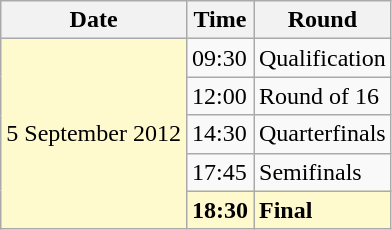<table class="wikitable">
<tr>
<th>Date</th>
<th>Time</th>
<th>Round</th>
</tr>
<tr>
<td style=background:lemonchiffon rowspan=5>5 September 2012</td>
<td>09:30</td>
<td>Qualification</td>
</tr>
<tr>
<td>12:00</td>
<td>Round of 16</td>
</tr>
<tr>
<td>14:30</td>
<td>Quarterfinals</td>
</tr>
<tr>
<td>17:45</td>
<td>Semifinals</td>
</tr>
<tr>
<td style=background:lemonchiffon><strong>18:30</strong></td>
<td style=background:lemonchiffon><strong>Final</strong></td>
</tr>
</table>
